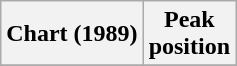<table class="wikitable sortable plainrowheaders" style="text-align:center;">
<tr>
<th scope="col">Chart (1989)</th>
<th scope="col">Peak<br>position</th>
</tr>
<tr>
</tr>
</table>
